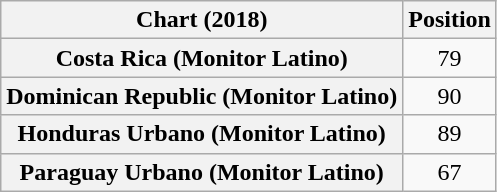<table class="wikitable sortable plainrowheaders" style="text-align:center">
<tr>
<th scope="col">Chart (2018)</th>
<th scope="col">Position</th>
</tr>
<tr>
<th scope="row">Costa Rica (Monitor Latino)</th>
<td>79</td>
</tr>
<tr>
<th scope="row">Dominican Republic (Monitor Latino)</th>
<td>90</td>
</tr>
<tr>
<th scope="row">Honduras Urbano (Monitor Latino)</th>
<td>89</td>
</tr>
<tr>
<th scope="row">Paraguay Urbano (Monitor Latino)</th>
<td>67</td>
</tr>
</table>
